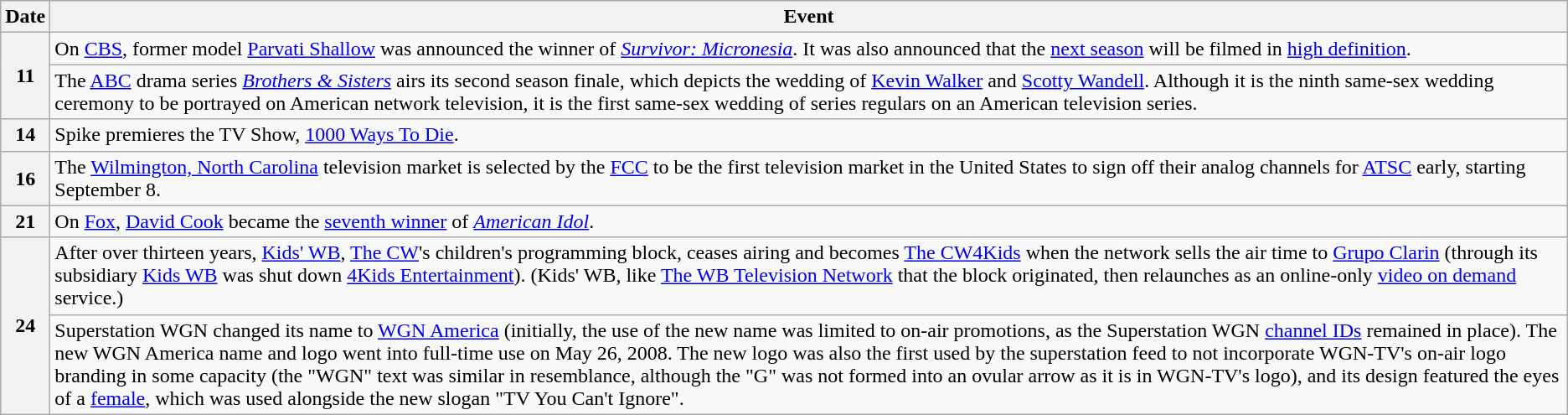<table class="wikitable">
<tr>
<th>Date</th>
<th>Event</th>
</tr>
<tr>
<th rowspan=2>11</th>
<td>On <a href='#'>CBS</a>, former model <a href='#'>Parvati Shallow</a> was announced the winner of <em><a href='#'>Survivor: Micronesia</a></em>. It was also announced that the <a href='#'>next season</a> will be filmed in <a href='#'>high definition</a>.</td>
</tr>
<tr>
<td>The <a href='#'>ABC</a> drama series <em><a href='#'>Brothers & Sisters</a></em> airs its second season finale, which depicts the wedding of <a href='#'>Kevin Walker</a> and <a href='#'>Scotty Wandell</a>. Although it is the ninth same-sex wedding ceremony to be portrayed on American network television, it is the first same-sex wedding of series regulars on an American television series.</td>
</tr>
<tr>
<th>14</th>
<td>Spike premieres the TV Show, <a href='#'>1000 Ways To Die</a>.</td>
</tr>
<tr>
<th>16</th>
<td>The <a href='#'>Wilmington, North Carolina</a> television market is selected by the <a href='#'>FCC</a> to be the first television market in the United States to sign off their analog channels for <a href='#'>ATSC</a> early, starting September 8.</td>
</tr>
<tr>
<th>21</th>
<td>On <a href='#'>Fox</a>, <a href='#'>David Cook</a> became the <a href='#'>seventh winner</a> of <em><a href='#'>American Idol</a></em>.</td>
</tr>
<tr>
<th rowspan=2>24</th>
<td>After over thirteen years, <a href='#'>Kids' WB</a>, <a href='#'>The CW</a>'s children's programming block, ceases airing and becomes <a href='#'>The CW4Kids</a> when the network sells the air time to <a href='#'>Grupo Clarin</a> (through its subsidiary <a href='#'>Kids WB</a> was shut down <a href='#'>4Kids Entertainment</a>). (Kids' WB, like <a href='#'>The WB Television Network</a> that the block originated, then relaunches as an online-only <a href='#'>video on demand</a> service.)</td>
</tr>
<tr>
<td>Superstation WGN changed its name to <a href='#'>WGN America</a> (initially, the use of the new name was limited to on-air promotions, as the Superstation WGN <a href='#'>channel IDs</a> remained in place). The new WGN America name and logo went into full-time use on May 26, 2008. The new logo was also the first used by the superstation feed to not incorporate WGN-TV's on-air logo branding in some capacity (the "WGN" text was similar in resemblance, although the "G" was not formed into an ovular arrow as it is in WGN-TV's logo), and its design featured the eyes of a <a href='#'>female</a>, which was used alongside the new slogan "TV You Can't Ignore".</td>
</tr>
</table>
